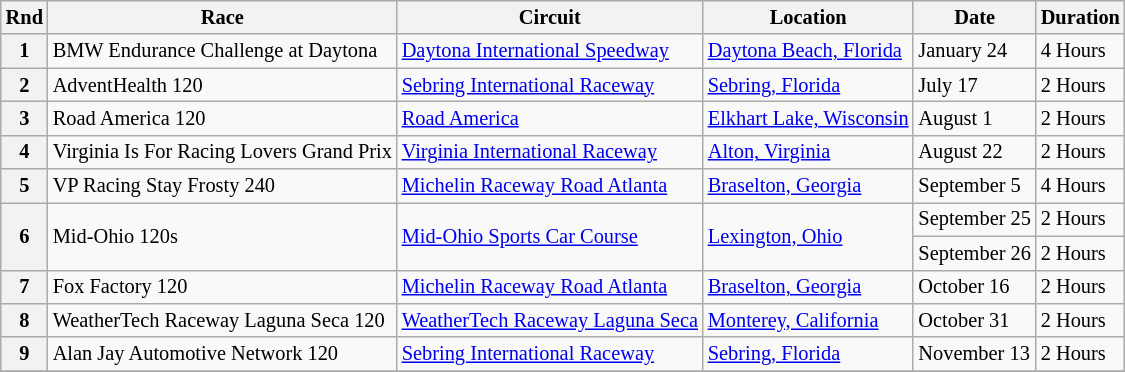<table class="wikitable" style="font-size: 85%;">
<tr>
<th>Rnd</th>
<th>Race</th>
<th>Circuit</th>
<th>Location</th>
<th>Date</th>
<th>Duration</th>
</tr>
<tr>
<th>1</th>
<td>BMW Endurance Challenge at Daytona</td>
<td> <a href='#'>Daytona International Speedway</a></td>
<td><a href='#'>Daytona Beach, Florida</a></td>
<td>January 24</td>
<td>4 Hours</td>
</tr>
<tr>
<th>2</th>
<td>AdventHealth 120</td>
<td> <a href='#'>Sebring International Raceway</a></td>
<td><a href='#'>Sebring, Florida</a></td>
<td>July 17</td>
<td>2 Hours</td>
</tr>
<tr>
<th>3</th>
<td>Road America 120</td>
<td> <a href='#'>Road America</a></td>
<td><a href='#'>Elkhart Lake, Wisconsin</a></td>
<td>August 1</td>
<td>2 Hours</td>
</tr>
<tr>
<th>4</th>
<td>Virginia Is For Racing Lovers Grand Prix</td>
<td> <a href='#'>Virginia International Raceway</a></td>
<td><a href='#'>Alton, Virginia</a></td>
<td>August 22</td>
<td>2 Hours</td>
</tr>
<tr>
<th>5</th>
<td>VP Racing Stay Frosty 240</td>
<td> <a href='#'>Michelin Raceway Road Atlanta</a></td>
<td><a href='#'>Braselton, Georgia</a></td>
<td>September 5</td>
<td>4 Hours</td>
</tr>
<tr>
<th rowspan=2>6</th>
<td rowspan=2>Mid-Ohio 120s</td>
<td rowspan=2> <a href='#'>Mid-Ohio Sports Car Course</a></td>
<td rowspan=2><a href='#'>Lexington, Ohio</a></td>
<td>September 25</td>
<td>2 Hours</td>
</tr>
<tr>
<td>September 26</td>
<td>2 Hours</td>
</tr>
<tr>
<th>7</th>
<td>Fox Factory 120</td>
<td> <a href='#'>Michelin Raceway Road Atlanta</a></td>
<td><a href='#'>Braselton, Georgia</a></td>
<td>October 16</td>
<td>2 Hours</td>
</tr>
<tr>
<th>8</th>
<td>WeatherTech Raceway Laguna Seca 120</td>
<td> <a href='#'>WeatherTech Raceway Laguna Seca</a></td>
<td><a href='#'>Monterey, California</a></td>
<td>October 31</td>
<td>2 Hours</td>
</tr>
<tr>
<th>9</th>
<td>Alan Jay Automotive Network 120</td>
<td> <a href='#'>Sebring International Raceway</a></td>
<td><a href='#'>Sebring, Florida</a></td>
<td>November 13</td>
<td>2 Hours</td>
</tr>
<tr>
</tr>
</table>
